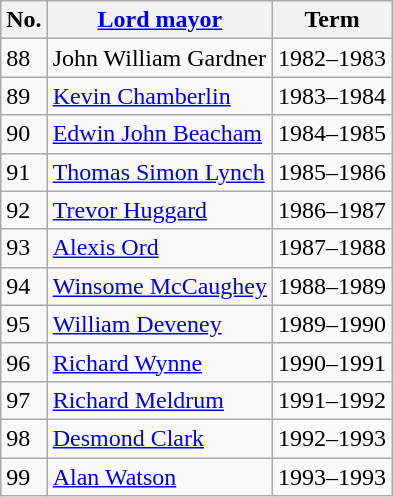<table class="wikitable">
<tr>
<th>No.</th>
<th><a href='#'>Lord mayor</a></th>
<th>Term</th>
</tr>
<tr>
<td>88</td>
<td>John William Gardner</td>
<td>1982–1983</td>
</tr>
<tr>
<td>89</td>
<td><a href='#'>Kevin Chamberlin</a></td>
<td>1983–1984</td>
</tr>
<tr>
<td>90</td>
<td><a href='#'>Edwin John Beacham</a></td>
<td>1984–1985</td>
</tr>
<tr>
<td>91</td>
<td><a href='#'>Thomas Simon Lynch</a></td>
<td>1985–1986</td>
</tr>
<tr>
<td>92</td>
<td><a href='#'>Trevor Huggard</a></td>
<td>1986–1987</td>
</tr>
<tr>
<td>93</td>
<td><a href='#'>Alexis Ord</a></td>
<td>1987–1988</td>
</tr>
<tr>
<td>94</td>
<td><a href='#'>Winsome McCaughey</a> </td>
<td>1988–1989</td>
</tr>
<tr>
<td>95</td>
<td><a href='#'>William Deveney</a></td>
<td>1989–1990</td>
</tr>
<tr>
<td>96</td>
<td><a href='#'>Richard Wynne</a></td>
<td>1990–1991</td>
</tr>
<tr>
<td>97</td>
<td><a href='#'>Richard Meldrum</a></td>
<td>1991–1992</td>
</tr>
<tr>
<td>98</td>
<td><a href='#'>Desmond Clark</a></td>
<td>1992–1993</td>
</tr>
<tr>
<td>99</td>
<td><a href='#'>Alan Watson</a></td>
<td>1993–1993</td>
</tr>
</table>
